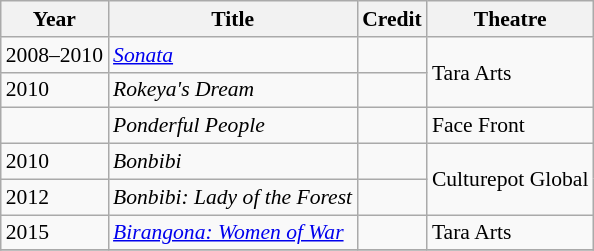<table class="wikitable" style="font-size: 90%;">
<tr>
<th>Year</th>
<th>Title</th>
<th>Credit</th>
<th>Theatre</th>
</tr>
<tr>
<td rowspan="1">2008–2010</td>
<td><em><a href='#'>Sonata</a></em></td>
<td></td>
<td rowspan="2">Tara Arts</td>
</tr>
<tr>
<td rowspan="1">2010</td>
<td><em>Rokeya's Dream</em></td>
<td></td>
</tr>
<tr>
<td rowspan="1"></td>
<td><em>Ponderful People</em></td>
<td></td>
<td>Face Front</td>
</tr>
<tr>
<td rowspan="1">2010</td>
<td><em>Bonbibi</em></td>
<td></td>
<td rowspan="2">Culturepot Global</td>
</tr>
<tr>
<td rowspan="1">2012</td>
<td><em>Bonbibi: Lady of the Forest</em></td>
<td></td>
</tr>
<tr>
<td rowspan="1">2015</td>
<td><em><a href='#'>Birangona: Women of War</a></em></td>
<td></td>
<td>Tara Arts</td>
</tr>
<tr>
</tr>
</table>
